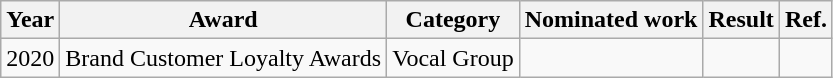<table class="wikitable">
<tr>
<th>Year</th>
<th>Award</th>
<th>Category</th>
<th>Nominated work</th>
<th>Result</th>
<th>Ref.</th>
</tr>
<tr>
<td>2020</td>
<td>Brand Customer Loyalty Awards</td>
<td>Vocal Group</td>
<td></td>
<td></td>
<td></td>
</tr>
</table>
